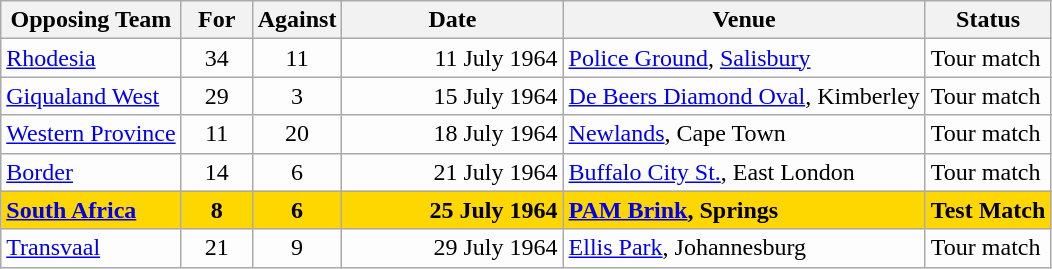<table class=wikitable>
<tr>
<th>Opposing Team</th>
<th>For</th>
<th>Against</th>
<th>Date</th>
<th>Venue</th>
<th>Status</th>
</tr>
<tr bgcolor=#fdfdfd>
<td><a href='#'>Rhodesia</a></td>
<td align=center width=40>34</td>
<td align=center width=40>11</td>
<td width=140 align=right>11 July 1964</td>
<td><a href='#'>Police Ground</a>, <a href='#'>Salisbury</a></td>
<td>Tour match</td>
</tr>
<tr bgcolor=#fdfdfd>
<td><a href='#'>Giqualand West</a></td>
<td align=center width=40>29</td>
<td align=center width=40>3</td>
<td width=140 align=right>15 July 1964</td>
<td><a href='#'>De Beers Diamond Oval</a>, Kimberley</td>
<td>Tour match</td>
</tr>
<tr bgcolor=#fdfdfd>
<td><a href='#'>Western Province</a></td>
<td align=center width=40>11</td>
<td align=center width=40>20</td>
<td width=140 align=right>18 July 1964</td>
<td><a href='#'>Newlands</a>, Cape Town</td>
<td>Tour match</td>
</tr>
<tr bgcolor=#fdfdfd>
<td><a href='#'>Border</a></td>
<td align=center width=40>14</td>
<td align=center width=40>6</td>
<td width=140 align=right>21 July 1964</td>
<td><a href='#'>Buffalo City St.</a>, East London</td>
<td>Tour match</td>
</tr>
<tr bgcolor=gold>
<td><strong><a href='#'>South Africa</a></strong></td>
<td align=center width=40><strong>8</strong></td>
<td align=center width=40><strong>6</strong></td>
<td width=140 align=right><strong>25 July 1964</strong></td>
<td><strong><a href='#'>PAM Brink</a>, Springs</strong></td>
<td><strong>Test Match</strong></td>
</tr>
<tr bgcolor=#fdfdfd>
<td><a href='#'>Transvaal</a></td>
<td align=center width=40>21</td>
<td align=center width=40>9</td>
<td width=140 align=right>29 July 1964</td>
<td><a href='#'>Ellis Park</a>, Johannesburg</td>
<td>Tour match</td>
</tr>
</table>
